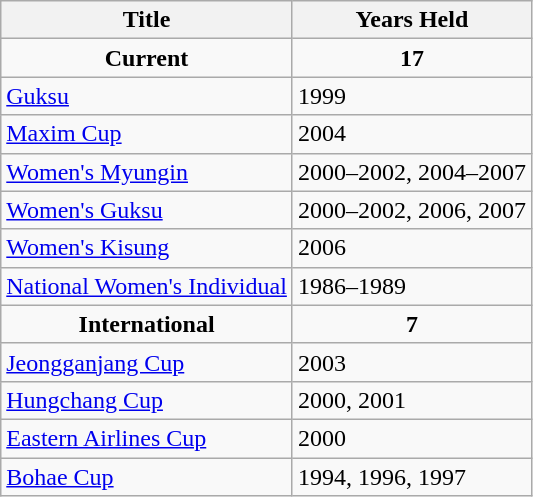<table class="wikitable">
<tr>
<th>Title</th>
<th>Years Held</th>
</tr>
<tr>
<td align="center"><strong>Current</strong></td>
<td align="center"><strong>17</strong></td>
</tr>
<tr>
<td> <a href='#'>Guksu</a></td>
<td>1999</td>
</tr>
<tr>
<td>  <a href='#'>Maxim Cup</a></td>
<td>2004</td>
</tr>
<tr>
<td>  <a href='#'>Women's Myungin</a></td>
<td>2000–2002, 2004–2007</td>
</tr>
<tr>
<td>  <a href='#'>Women's Guksu</a></td>
<td>2000–2002, 2006, 2007</td>
</tr>
<tr>
<td>  <a href='#'>Women's Kisung</a></td>
<td>2006</td>
</tr>
<tr>
<td>  <a href='#'>National Women's Individual</a></td>
<td>1986–1989</td>
</tr>
<tr>
<td align="center"><strong>International</strong></td>
<td align="center"><strong>7</strong></td>
</tr>
<tr>
<td>     <a href='#'>Jeongganjang Cup</a></td>
<td>2003</td>
</tr>
<tr>
<td>     <a href='#'>Hungchang Cup</a></td>
<td>2000, 2001</td>
</tr>
<tr>
<td>     <a href='#'>Eastern Airlines Cup</a></td>
<td>2000</td>
</tr>
<tr>
<td>     <a href='#'>Bohae Cup</a></td>
<td>1994, 1996, 1997</td>
</tr>
</table>
